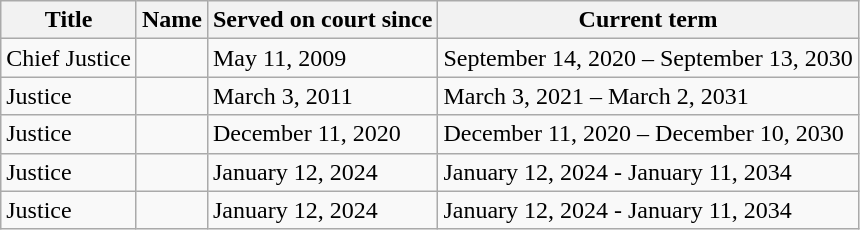<table class="sortable wikitable">
<tr>
<th>Title</th>
<th>Name</th>
<th>Served on court since</th>
<th>Current term</th>
</tr>
<tr>
<td>Chief Justice</td>
<td></td>
<td>May 11, 2009</td>
<td>September 14, 2020 – September 13, 2030</td>
</tr>
<tr>
<td>Justice</td>
<td></td>
<td>March 3, 2011</td>
<td>March 3, 2021 –  March 2, 2031</td>
</tr>
<tr>
<td>Justice</td>
<td></td>
<td>December 11, 2020</td>
<td>December 11, 2020 – December 10, 2030</td>
</tr>
<tr>
<td>Justice</td>
<td></td>
<td>January 12, 2024</td>
<td>January 12, 2024 - January 11, 2034</td>
</tr>
<tr>
<td>Justice</td>
<td></td>
<td>January 12, 2024</td>
<td>January 12, 2024 - January 11, 2034</td>
</tr>
</table>
